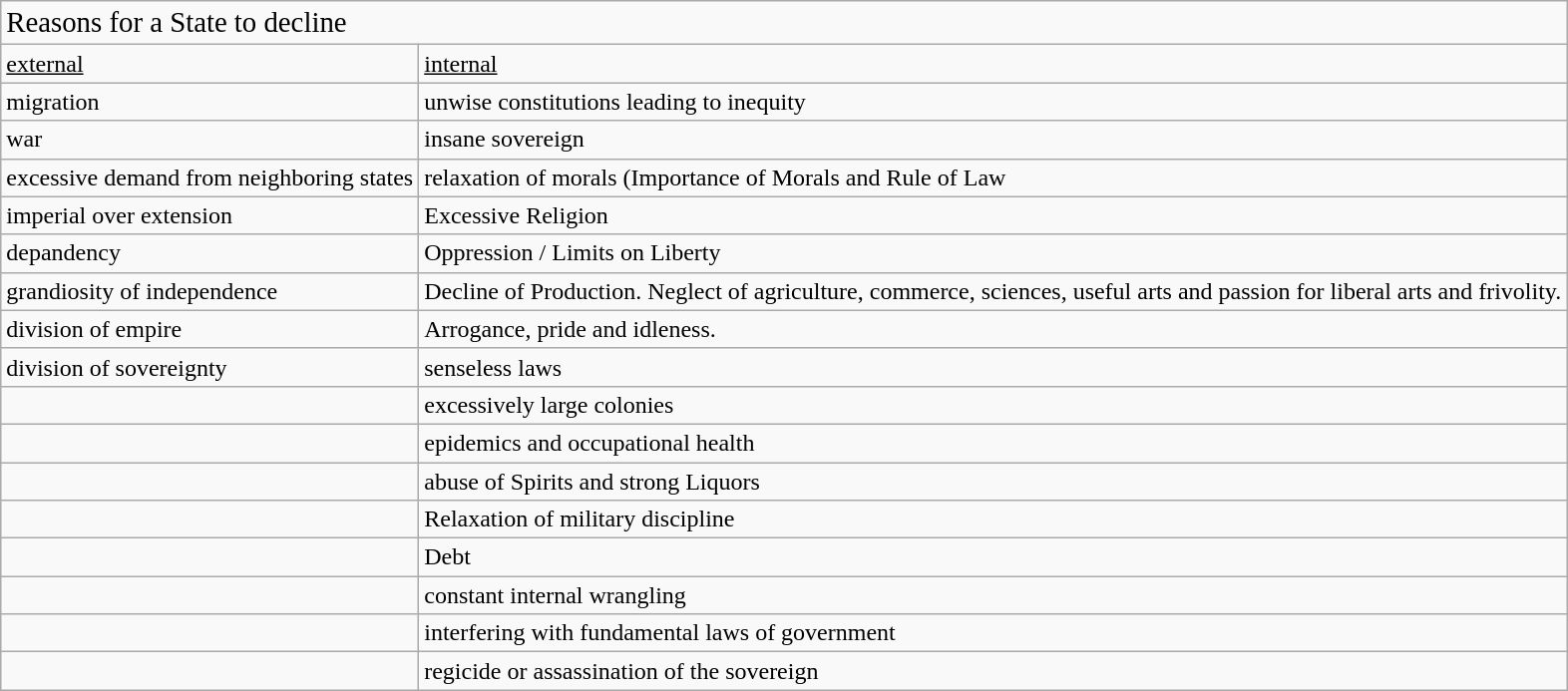<table class="wikitable">
<tr>
<td colspan="2"><big>Reasons for a State to decline</big></td>
</tr>
<tr>
<td><u>external</u></td>
<td><u>internal</u></td>
</tr>
<tr>
<td>migration</td>
<td>unwise constitutions leading to inequity</td>
</tr>
<tr>
<td>war</td>
<td>insane sovereign</td>
</tr>
<tr>
<td>excessive demand from neighboring states</td>
<td>relaxation of morals (Importance of Morals and Rule of Law</td>
</tr>
<tr>
<td>imperial over extension</td>
<td>Excessive Religion</td>
</tr>
<tr>
<td>depandency</td>
<td>Oppression / Limits on Liberty</td>
</tr>
<tr>
<td>grandiosity of independence</td>
<td>Decline of Production. Neglect of agriculture, commerce, sciences, useful arts and passion for liberal arts and frivolity.</td>
</tr>
<tr>
<td>division of empire</td>
<td>Arrogance, pride and idleness.</td>
</tr>
<tr>
<td>division of sovereignty</td>
<td>senseless laws</td>
</tr>
<tr>
<td></td>
<td>excessively large colonies</td>
</tr>
<tr>
<td></td>
<td>epidemics and occupational health</td>
</tr>
<tr>
<td></td>
<td>abuse of Spirits and strong Liquors</td>
</tr>
<tr>
<td></td>
<td>Relaxation of military discipline</td>
</tr>
<tr>
<td></td>
<td>Debt</td>
</tr>
<tr>
<td></td>
<td>constant internal wrangling</td>
</tr>
<tr>
<td></td>
<td>interfering with fundamental laws of government</td>
</tr>
<tr>
<td></td>
<td>regicide or assassination of the sovereign</td>
</tr>
</table>
